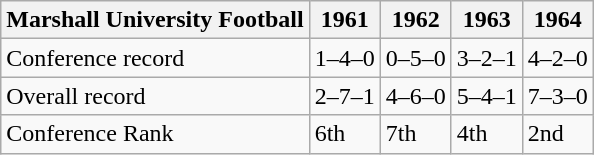<table class="wikitable" border="1">
<tr>
<th>Marshall University Football</th>
<th>1961</th>
<th>1962</th>
<th>1963</th>
<th>1964</th>
</tr>
<tr>
<td>Conference record</td>
<td>1–4–0</td>
<td>0–5–0</td>
<td>3–2–1</td>
<td>4–2–0</td>
</tr>
<tr>
<td>Overall record</td>
<td>2–7–1</td>
<td>4–6–0</td>
<td>5–4–1</td>
<td>7–3–0</td>
</tr>
<tr>
<td>Conference Rank</td>
<td>6th</td>
<td>7th</td>
<td>4th</td>
<td>2nd</td>
</tr>
</table>
